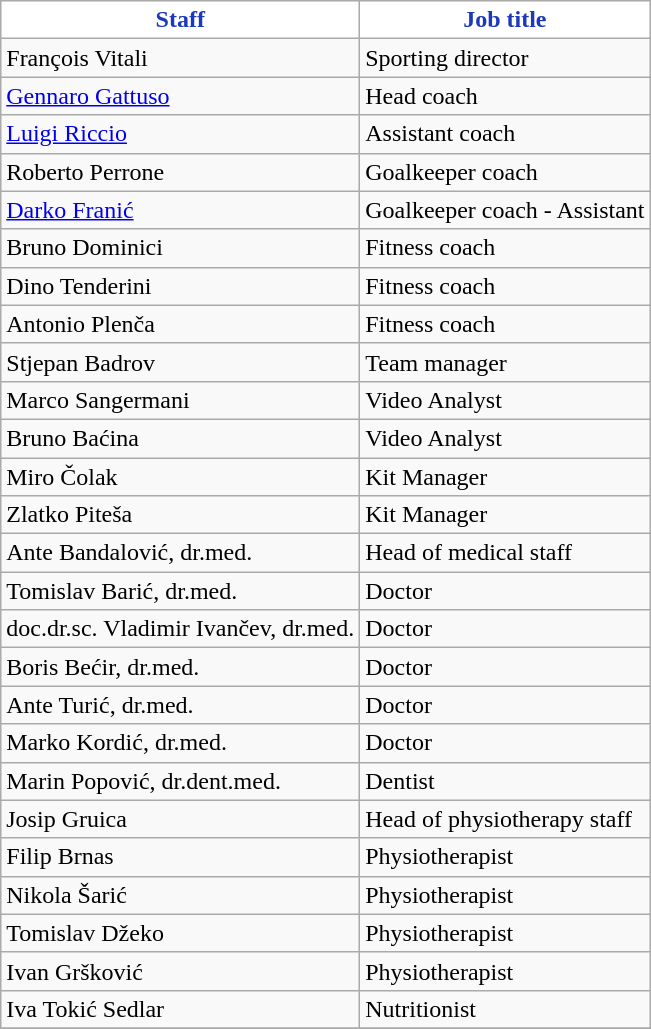<table class="wikitable">
<tr>
<th style="color:#1C39BB; background:#FFFFFF;">Staff</th>
<th style="color:#1C39BB; background:#FFFFFF;">Job title</th>
</tr>
<tr>
<td> François Vitali</td>
<td>Sporting director</td>
</tr>
<tr>
<td> <a href='#'>Gennaro Gattuso</a></td>
<td>Head coach</td>
</tr>
<tr>
<td> <a href='#'>Luigi Riccio</a></td>
<td>Assistant coach</td>
</tr>
<tr>
<td> Roberto Perrone</td>
<td>Goalkeeper coach</td>
</tr>
<tr>
<td> <a href='#'>Darko Franić</a></td>
<td>Goalkeeper coach - Assistant</td>
</tr>
<tr>
<td> Bruno Dominici</td>
<td>Fitness coach</td>
</tr>
<tr>
<td> Dino Tenderini</td>
<td>Fitness coach</td>
</tr>
<tr>
<td> Antonio Plenča</td>
<td>Fitness coach</td>
</tr>
<tr>
<td> Stjepan Badrov</td>
<td>Team manager</td>
</tr>
<tr>
<td> Marco Sangermani</td>
<td>Video Analyst</td>
</tr>
<tr>
<td> Bruno Baćina</td>
<td>Video Analyst</td>
</tr>
<tr>
<td> Miro Čolak</td>
<td>Kit Manager</td>
</tr>
<tr>
<td> Zlatko Piteša</td>
<td>Kit Manager</td>
</tr>
<tr>
<td> Ante Bandalović, dr.med.</td>
<td>Head of medical staff</td>
</tr>
<tr>
<td> Tomislav Barić, dr.med.</td>
<td>Doctor</td>
</tr>
<tr>
<td> doc.dr.sc. Vladimir Ivančev, dr.med.</td>
<td>Doctor</td>
</tr>
<tr>
<td> Boris Bećir, dr.med.</td>
<td>Doctor</td>
</tr>
<tr>
<td> Ante Turić, dr.med.</td>
<td>Doctor</td>
</tr>
<tr>
<td> Marko Kordić, dr.med.</td>
<td>Doctor</td>
</tr>
<tr>
<td> Marin Popović, dr.dent.med.</td>
<td>Dentist</td>
</tr>
<tr>
<td> Josip Gruica</td>
<td>Head of physiotherapy staff</td>
</tr>
<tr>
<td> Filip Brnas</td>
<td>Physiotherapist</td>
</tr>
<tr>
<td> Nikola Šarić</td>
<td>Physiotherapist</td>
</tr>
<tr>
<td> Tomislav Džeko</td>
<td>Physiotherapist</td>
</tr>
<tr>
<td> Ivan Gršković</td>
<td>Physiotherapist</td>
</tr>
<tr>
<td> Iva Tokić Sedlar</td>
<td>Nutritionist</td>
</tr>
<tr>
</tr>
</table>
